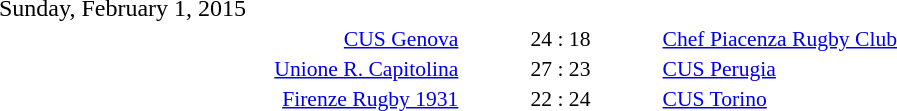<table style="width:70%;" cellspacing="1">
<tr>
<th width=35%></th>
<th width=15%></th>
<th></th>
</tr>
<tr>
<td>Sunday, February 1, 2015</td>
</tr>
<tr style=font-size:90%>
<td align=right><a href='#'>CUS Genova</a></td>
<td align=center>24 : 18</td>
<td><a href='#'>Chef Piacenza Rugby Club</a></td>
</tr>
<tr style=font-size:90%>
<td align=right><a href='#'>Unione R. Capitolina</a></td>
<td align=center>27 : 23</td>
<td><a href='#'>CUS Perugia</a></td>
</tr>
<tr style=font-size:90%>
<td align=right><a href='#'>Firenze Rugby 1931</a></td>
<td align=center>22 : 24</td>
<td><a href='#'>CUS Torino</a></td>
</tr>
</table>
